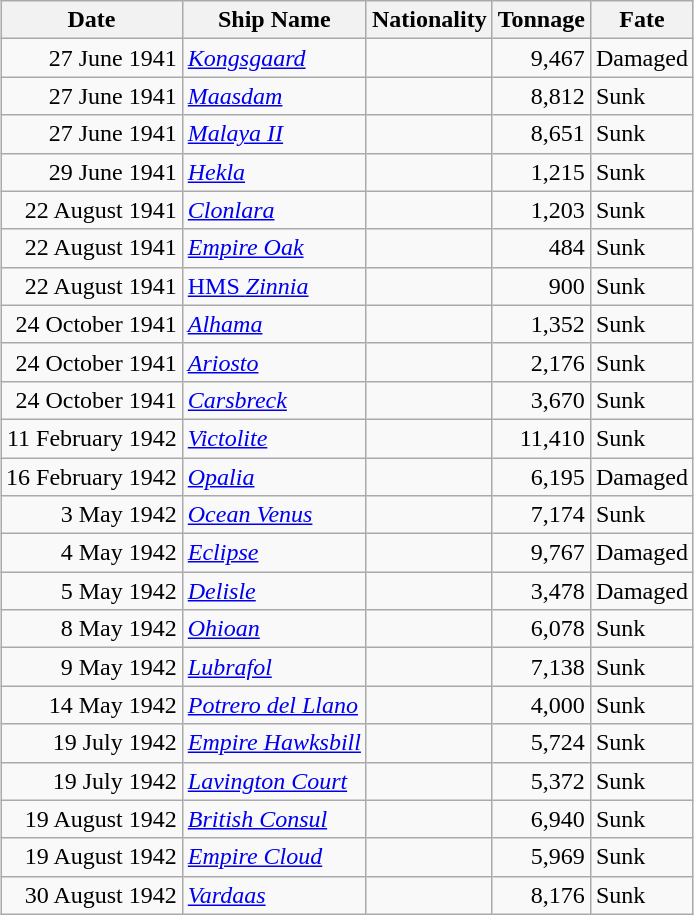<table class="wikitable sortable" style="margin: 1em auto 1em auto;">
<tr>
<th>Date</th>
<th>Ship Name</th>
<th>Nationality</th>
<th>Tonnage</th>
<th>Fate</th>
</tr>
<tr>
<td align="right">27 June 1941</td>
<td align="left"><a href='#'><em>Kongsgaard</em></a></td>
<td align="left"></td>
<td align="right">9,467</td>
<td align="left">Damaged</td>
</tr>
<tr>
<td align="right">27 June 1941</td>
<td align="left"><a href='#'><em>Maasdam</em></a></td>
<td align="left"></td>
<td align="right">8,812</td>
<td align="left">Sunk</td>
</tr>
<tr>
<td align="right">27 June 1941</td>
<td align="left"><a href='#'><em>Malaya II</em></a></td>
<td align="left"></td>
<td align="right">8,651</td>
<td align="left">Sunk</td>
</tr>
<tr>
<td align="right">29 June 1941</td>
<td align="left"><a href='#'><em>Hekla</em></a></td>
<td align="left"></td>
<td align="right">1,215</td>
<td align="left">Sunk</td>
</tr>
<tr>
<td align="right">22 August 1941</td>
<td align="left"><a href='#'><em>Clonlara</em></a></td>
<td align="left"></td>
<td align="right">1,203</td>
<td align="left">Sunk</td>
</tr>
<tr>
<td align="right">22 August 1941</td>
<td align="left"><a href='#'><em>Empire Oak</em></a></td>
<td align="left"></td>
<td align="right">484</td>
<td align="left">Sunk</td>
</tr>
<tr>
<td align="right">22 August 1941</td>
<td align="left"><a href='#'>HMS <em>Zinnia</em></a></td>
<td align="left"></td>
<td align="right">900</td>
<td align="left">Sunk</td>
</tr>
<tr>
<td align="right">24 October 1941</td>
<td align="left"><a href='#'><em>Alhama</em></a></td>
<td align="left"></td>
<td align="right">1,352</td>
<td align="left">Sunk</td>
</tr>
<tr>
<td align="right">24 October 1941</td>
<td align="left"><a href='#'><em>Ariosto</em></a></td>
<td align="left"></td>
<td align="right">2,176</td>
<td align="left">Sunk</td>
</tr>
<tr>
<td align="right">24 October 1941</td>
<td align="left"><a href='#'><em>Carsbreck</em></a></td>
<td align="left"></td>
<td align="right">3,670</td>
<td align="left">Sunk</td>
</tr>
<tr>
<td align="right">11 February 1942</td>
<td align="left"><a href='#'><em>Victolite</em></a></td>
<td align="left"></td>
<td align="right">11,410</td>
<td align="left">Sunk</td>
</tr>
<tr>
<td align="right">16 February 1942</td>
<td align="left"><a href='#'><em>Opalia</em></a></td>
<td align="left"></td>
<td align="right">6,195</td>
<td align="left">Damaged</td>
</tr>
<tr>
<td align="right">3 May 1942</td>
<td align="left"><a href='#'><em>Ocean Venus</em></a></td>
<td align="left"></td>
<td align="right">7,174</td>
<td align="left">Sunk</td>
</tr>
<tr>
<td align="right">4 May 1942</td>
<td align="left"><a href='#'><em>Eclipse</em></a></td>
<td align="left"></td>
<td align="right">9,767</td>
<td align="left">Damaged</td>
</tr>
<tr>
<td align="right">5 May 1942</td>
<td align="left"><a href='#'><em>Delisle</em></a></td>
<td align="left"></td>
<td align="right">3,478</td>
<td align="left">Damaged</td>
</tr>
<tr>
<td align="right">8 May 1942</td>
<td align="left"><a href='#'><em>Ohioan</em></a></td>
<td align="left"></td>
<td align="right">6,078</td>
<td align="left">Sunk</td>
</tr>
<tr>
<td align="right">9 May 1942</td>
<td align="left"><a href='#'><em>Lubrafol</em></a></td>
<td align="left"></td>
<td align="right">7,138</td>
<td align="left">Sunk</td>
</tr>
<tr>
<td align="right">14 May 1942</td>
<td align="left"><a href='#'><em>Potrero del Llano</em></a></td>
<td align="left"></td>
<td align="right">4,000</td>
<td align="left">Sunk</td>
</tr>
<tr>
<td align="right">19 July 1942</td>
<td align="left"><a href='#'><em>Empire Hawksbill</em></a></td>
<td align="left"></td>
<td align="right">5,724</td>
<td align="left">Sunk</td>
</tr>
<tr>
<td align="right">19 July 1942</td>
<td align="left"><a href='#'><em>Lavington Court</em></a></td>
<td align="left"></td>
<td align="right">5,372</td>
<td align="left">Sunk</td>
</tr>
<tr>
<td align="right">19 August 1942</td>
<td align="left"><a href='#'><em>British Consul</em></a></td>
<td align="left"></td>
<td align="right">6,940</td>
<td align="left">Sunk</td>
</tr>
<tr>
<td align="right">19 August 1942</td>
<td align="left"><a href='#'><em>Empire Cloud</em></a></td>
<td align="left"></td>
<td align="right">5,969</td>
<td align="left">Sunk</td>
</tr>
<tr>
<td align="right">30 August 1942</td>
<td align="left"><a href='#'><em>Vardaas</em></a></td>
<td align="left"></td>
<td align="right">8,176</td>
<td align="left">Sunk</td>
</tr>
</table>
